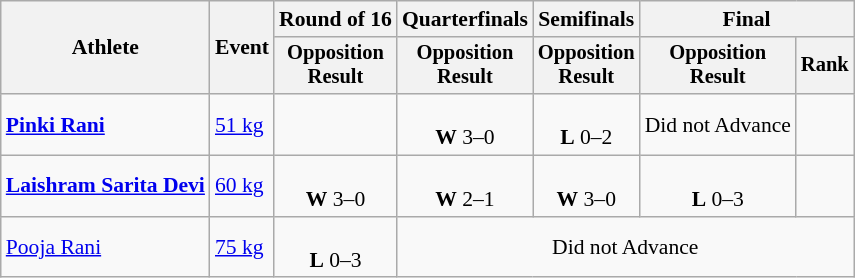<table class=wikitable style="text-align:center; font-size:90%">
<tr>
<th rowspan="2" style="text-align:center;">Athlete</th>
<th rowspan="2" style="text-align:center;">Event</th>
<th>Round of 16</th>
<th>Quarterfinals</th>
<th>Semifinals</th>
<th colspan=2>Final</th>
</tr>
<tr style="font-size:95%">
<th>Opposition<br>Result</th>
<th>Opposition<br>Result</th>
<th>Opposition<br>Result</th>
<th>Opposition<br>Result</th>
<th>Rank</th>
</tr>
<tr>
<td align=left><strong><a href='#'>Pinki Rani</a></strong></td>
<td align=left><a href='#'>51 kg</a></td>
<td></td>
<td><br><strong>W</strong> 3–0</td>
<td><br><strong>L</strong> 0–2</td>
<td>Did not Advance</td>
<td></td>
</tr>
<tr>
<td align=left><strong><a href='#'>Laishram Sarita Devi</a></strong></td>
<td align=left><a href='#'>60 kg</a></td>
<td><br><strong>W</strong> 3–0</td>
<td><br><strong>W</strong> 2–1</td>
<td><br><strong>W</strong> 3–0</td>
<td><br><strong>L</strong> 0–3</td>
<td></td>
</tr>
<tr>
<td align=left><a href='#'>Pooja Rani</a></td>
<td align=left><a href='#'>75 kg</a></td>
<td><br><strong>L</strong> 0–3</td>
<td colspan="4">Did not Advance</td>
</tr>
</table>
